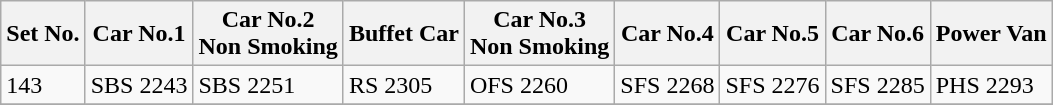<table class="wikitable">
<tr>
<th>Set No.</th>
<th>Car No.1</th>
<th>Car No.2<br>Non Smoking</th>
<th>Buffet Car</th>
<th>Car No.3<br>Non Smoking</th>
<th>Car No.4</th>
<th>Car No.5</th>
<th>Car No.6</th>
<th>Power Van</th>
</tr>
<tr>
<td>143</td>
<td>SBS 2243</td>
<td>SBS 2251</td>
<td>RS 2305</td>
<td>OFS 2260</td>
<td>SFS 2268</td>
<td>SFS 2276</td>
<td>SFS 2285</td>
<td>PHS 2293</td>
</tr>
<tr>
</tr>
</table>
